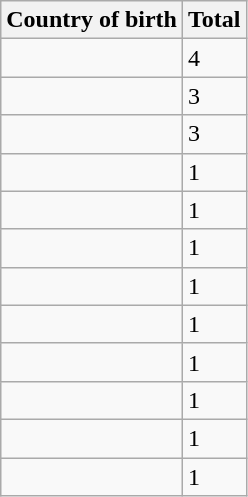<table class="wikitable sortable">
<tr>
<th>Country of birth</th>
<th>Total</th>
</tr>
<tr>
<td></td>
<td>4</td>
</tr>
<tr>
<td></td>
<td>3</td>
</tr>
<tr>
<td></td>
<td>3</td>
</tr>
<tr>
<td></td>
<td>1</td>
</tr>
<tr>
<td></td>
<td>1</td>
</tr>
<tr>
<td></td>
<td>1</td>
</tr>
<tr>
<td></td>
<td>1</td>
</tr>
<tr>
<td></td>
<td>1</td>
</tr>
<tr>
<td></td>
<td>1</td>
</tr>
<tr>
<td></td>
<td>1</td>
</tr>
<tr>
<td></td>
<td>1</td>
</tr>
<tr>
<td></td>
<td>1</td>
</tr>
</table>
